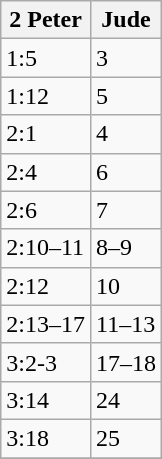<table class=wikitable>
<tr>
<th>2 Peter</th>
<th>Jude</th>
</tr>
<tr>
<td>1:5</td>
<td>3</td>
</tr>
<tr>
<td>1:12</td>
<td>5</td>
</tr>
<tr>
<td>2:1</td>
<td>4</td>
</tr>
<tr>
<td>2:4</td>
<td>6</td>
</tr>
<tr>
<td>2:6</td>
<td>7</td>
</tr>
<tr>
<td>2:10–11</td>
<td>8–9</td>
</tr>
<tr>
<td>2:12</td>
<td>10</td>
</tr>
<tr>
<td>2:13–17</td>
<td>11–13</td>
</tr>
<tr>
<td>3:2-3</td>
<td>17–18</td>
</tr>
<tr>
<td>3:14</td>
<td>24</td>
</tr>
<tr>
<td>3:18</td>
<td>25</td>
</tr>
<tr>
</tr>
</table>
